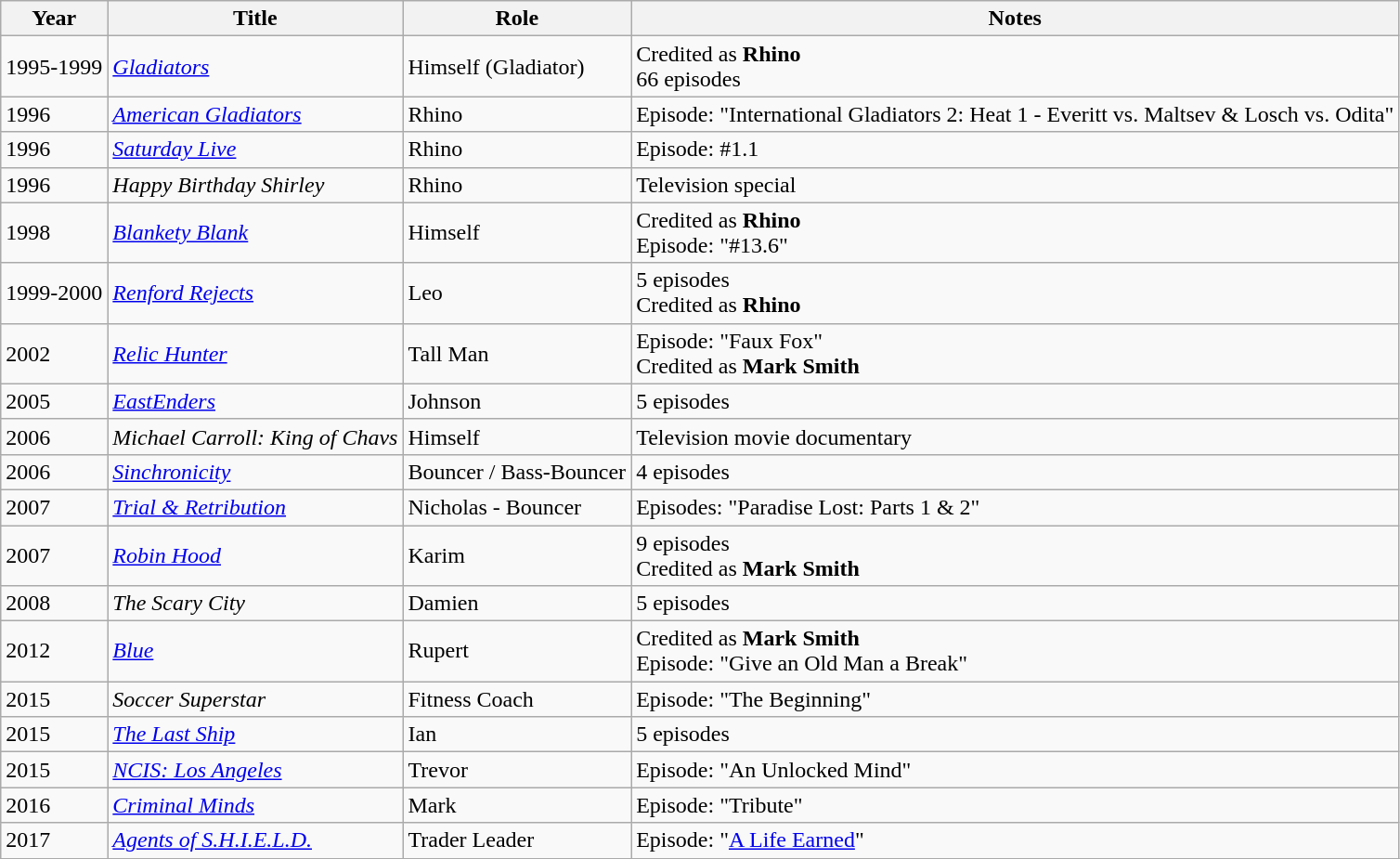<table class="wikitable sortable">
<tr>
<th>Year</th>
<th>Title</th>
<th>Role</th>
<th>Notes</th>
</tr>
<tr>
<td>1995-1999</td>
<td><em><a href='#'>Gladiators</a></em></td>
<td>Himself (Gladiator)</td>
<td>Credited as <strong>Rhino</strong><br>66 episodes</td>
</tr>
<tr>
<td>1996</td>
<td><em><a href='#'>American Gladiators</a></em></td>
<td>Rhino</td>
<td>Episode: "International Gladiators 2: Heat 1 - Everitt vs. Maltsev & Losch vs. Odita"</td>
</tr>
<tr>
<td>1996</td>
<td><em><a href='#'>Saturday Live</a></em></td>
<td>Rhino</td>
<td>Episode: #1.1</td>
</tr>
<tr>
<td>1996</td>
<td><em>Happy Birthday Shirley</em></td>
<td>Rhino</td>
<td>Television special</td>
</tr>
<tr>
<td>1998</td>
<td><em><a href='#'>Blankety Blank</a></em></td>
<td>Himself</td>
<td>Credited as <strong>Rhino</strong><br>Episode: "#13.6"</td>
</tr>
<tr>
<td>1999-2000</td>
<td><em><a href='#'>Renford Rejects</a></em></td>
<td>Leo</td>
<td>5 episodes<br>Credited as <strong>Rhino</strong></td>
</tr>
<tr>
<td>2002</td>
<td><em><a href='#'>Relic Hunter</a></em></td>
<td>Tall Man</td>
<td>Episode: "Faux Fox"<br>Credited as <strong>Mark Smith</strong></td>
</tr>
<tr>
<td>2005</td>
<td><em><a href='#'>EastEnders</a></em></td>
<td>Johnson</td>
<td>5 episodes</td>
</tr>
<tr>
<td>2006</td>
<td><em>Michael Carroll: King of Chavs</em></td>
<td>Himself</td>
<td>Television movie documentary</td>
</tr>
<tr>
<td>2006</td>
<td><em><a href='#'>Sinchronicity</a></em></td>
<td>Bouncer / Bass-Bouncer</td>
<td>4 episodes</td>
</tr>
<tr>
<td>2007</td>
<td><em><a href='#'>Trial & Retribution</a></em></td>
<td>Nicholas - Bouncer</td>
<td>Episodes: "Paradise Lost: Parts 1 & 2"</td>
</tr>
<tr>
<td>2007</td>
<td><em><a href='#'>Robin Hood</a></em></td>
<td>Karim</td>
<td>9 episodes<br>Credited as <strong>Mark Smith</strong></td>
</tr>
<tr>
<td>2008</td>
<td><em>The Scary City</em></td>
<td>Damien</td>
<td>5 episodes</td>
</tr>
<tr>
<td>2012</td>
<td><em><a href='#'>Blue</a></em></td>
<td>Rupert</td>
<td>Credited as <strong>Mark Smith</strong><br>Episode: "Give an Old Man a Break"</td>
</tr>
<tr>
<td>2015</td>
<td><em>Soccer Superstar</em></td>
<td>Fitness Coach</td>
<td>Episode: "The Beginning"</td>
</tr>
<tr>
<td>2015</td>
<td><em><a href='#'>The Last Ship</a></em></td>
<td>Ian</td>
<td>5 episodes</td>
</tr>
<tr>
<td>2015</td>
<td><em><a href='#'>NCIS: Los Angeles</a></em></td>
<td>Trevor</td>
<td>Episode: "An Unlocked Mind"</td>
</tr>
<tr>
<td>2016</td>
<td><em><a href='#'>Criminal Minds</a></em></td>
<td>Mark</td>
<td>Episode: "Tribute"</td>
</tr>
<tr>
<td>2017</td>
<td><em><a href='#'>Agents of S.H.I.E.L.D.</a></em></td>
<td>Trader Leader</td>
<td>Episode: "<a href='#'>A Life Earned</a>"</td>
</tr>
<tr>
</tr>
</table>
